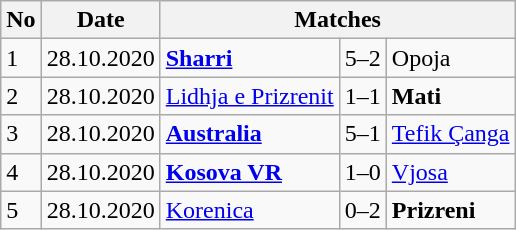<table class="wikitable">
<tr>
<th>No</th>
<th>Date</th>
<th colspan="3">Matches</th>
</tr>
<tr>
<td>1</td>
<td>28.10.2020</td>
<td><a href='#'><strong>Sharri</strong></a></td>
<td>5–2</td>
<td>Opoja</td>
</tr>
<tr>
<td>2</td>
<td>28.10.2020</td>
<td><a href='#'>Lidhja e Prizrenit</a></td>
<td>1–1 </td>
<td><strong>Mati</strong></td>
</tr>
<tr>
<td>3</td>
<td>28.10.2020</td>
<td><strong><a href='#'>Australia</a></strong></td>
<td>5–1</td>
<td><a href='#'>Tefik Çanga</a></td>
</tr>
<tr>
<td>4</td>
<td>28.10.2020</td>
<td><a href='#'><strong>Kosova VR</strong></a></td>
<td>1–0</td>
<td><a href='#'>Vjosa</a></td>
</tr>
<tr>
<td>5</td>
<td>28.10.2020</td>
<td><a href='#'>Korenica</a></td>
<td>0–2</td>
<td><strong>Prizreni</strong></td>
</tr>
</table>
